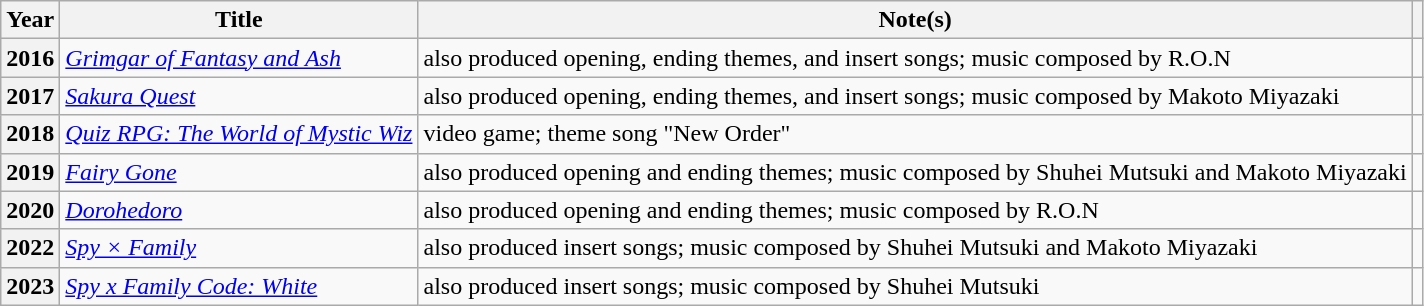<table class="wikitable sortable">
<tr>
<th>Year</th>
<th>Title</th>
<th class="unsortable">Note(s)</th>
<th class="unsortable"></th>
</tr>
<tr>
<th>2016</th>
<td><em><a href='#'>Grimgar of Fantasy and Ash</a></em></td>
<td>also produced opening, ending themes, and insert songs; music composed by R.O.N</td>
<td></td>
</tr>
<tr>
<th>2017</th>
<td><em><a href='#'>Sakura Quest</a></em></td>
<td>also produced opening, ending themes, and insert songs; music composed by Makoto Miyazaki</td>
<td></td>
</tr>
<tr>
<th>2018</th>
<td><em><a href='#'>Quiz RPG: The World of Mystic Wiz</a></em></td>
<td>video game; theme song "New Order"</td>
<td></td>
</tr>
<tr>
<th>2019</th>
<td><em><a href='#'>Fairy Gone</a></em></td>
<td>also produced opening and ending themes; music composed by Shuhei Mutsuki and Makoto Miyazaki</td>
<td></td>
</tr>
<tr>
<th>2020</th>
<td><em><a href='#'>Dorohedoro</a></em></td>
<td>also produced opening and ending themes; music composed by R.O.N</td>
<td></td>
</tr>
<tr>
<th>2022</th>
<td><em><a href='#'>Spy × Family</a></em></td>
<td>also produced insert songs; music composed by Shuhei Mutsuki and Makoto Miyazaki</td>
<td></td>
</tr>
<tr>
<th>2023</th>
<td><em><a href='#'>Spy x Family Code: White</a></em></td>
<td>also produced insert songs; music composed by Shuhei Mutsuki</td>
<td></td>
</tr>
</table>
